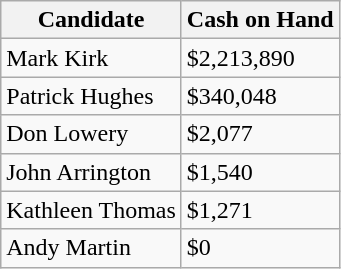<table class="wikitable">
<tr>
<th>Candidate</th>
<th>Cash on Hand</th>
</tr>
<tr>
<td>Mark Kirk</td>
<td>$2,213,890</td>
</tr>
<tr>
<td>Patrick Hughes</td>
<td>$340,048</td>
</tr>
<tr>
<td>Don Lowery</td>
<td>$2,077</td>
</tr>
<tr>
<td>John Arrington</td>
<td>$1,540</td>
</tr>
<tr>
<td>Kathleen Thomas</td>
<td>$1,271</td>
</tr>
<tr>
<td>Andy Martin</td>
<td>$0</td>
</tr>
</table>
